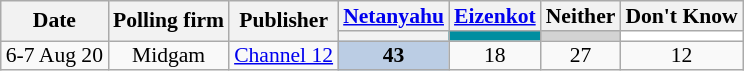<table class="wikitable sortable" style="text-align:center; font-size:90%; line-height:13px;">
<tr>
<th rowspan=2>Date</th>
<th rowspan=2>Polling firm</th>
<th rowspan=2>Publisher</th>
<th><a href='#'>Netanyahu</a></th>
<th><a href='#'>Eizenkot</a></th>
<th>Neither</th>
<th>Don't Know</th>
</tr>
<tr>
<th style=background:></th>
<th style=background:#018EA0></th>
<th style=background:#d3d3d3></th>
<th style=background:#ffffff></th>
</tr>
<tr>
<td data-sort-value=2020-08-07>6-7 Aug 20</td>
<td>Midgam</td>
<td><a href='#'>Channel 12</a></td>
<td style=background:#BBCDE4><strong>43</strong>	</td>
<td>18					</td>
<td>27					</td>
<td>12					</td>
</tr>
</table>
